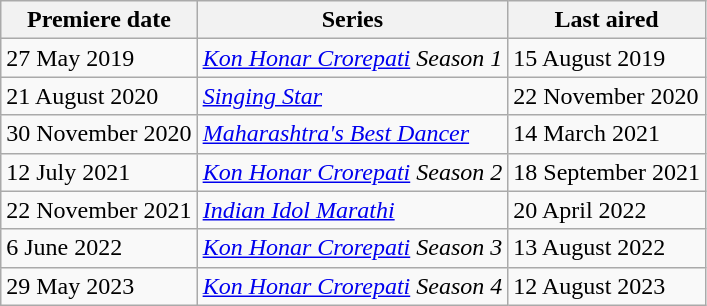<table class="wikitable sortable">
<tr>
<th>Premiere date</th>
<th>Series</th>
<th>Last aired</th>
</tr>
<tr>
<td>27 May 2019</td>
<td><em><a href='#'>Kon Honar Crorepati</a> Season 1</em></td>
<td>15 August 2019</td>
</tr>
<tr>
<td>21 August 2020</td>
<td><em><a href='#'>Singing Star</a></em></td>
<td>22 November 2020</td>
</tr>
<tr>
<td>30 November 2020</td>
<td><em><a href='#'>Maharashtra's Best Dancer</a></em></td>
<td>14 March 2021</td>
</tr>
<tr>
<td>12 July 2021</td>
<td><em><a href='#'>Kon Honar Crorepati</a> Season 2</em></td>
<td>18 September 2021</td>
</tr>
<tr>
<td>22 November 2021</td>
<td><em><a href='#'>Indian Idol Marathi</a></em></td>
<td>20 April 2022</td>
</tr>
<tr>
<td>6 June 2022</td>
<td><em><a href='#'>Kon Honar Crorepati</a> Season 3</em></td>
<td>13 August 2022</td>
</tr>
<tr>
<td>29 May 2023</td>
<td><em><a href='#'>Kon Honar Crorepati</a> Season 4</em></td>
<td>12 August 2023</td>
</tr>
</table>
